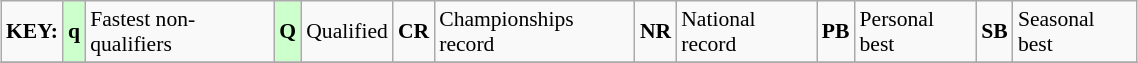<table class="wikitable" style="margin:0.5em auto; font-size:90%;position:relative;" width=60%>
<tr>
<td><strong>KEY:</strong></td>
<td bgcolor=ccffcc align=center><strong>q</strong></td>
<td>Fastest non-qualifiers</td>
<td bgcolor=ccffcc align=center><strong>Q</strong></td>
<td>Qualified</td>
<td align=center><strong>CR</strong></td>
<td>Championships record</td>
<td align=center><strong>NR</strong></td>
<td>National record</td>
<td align=center><strong>PB</strong></td>
<td>Personal best</td>
<td align=center><strong>SB</strong></td>
<td>Seasonal best</td>
</tr>
<tr>
</tr>
</table>
